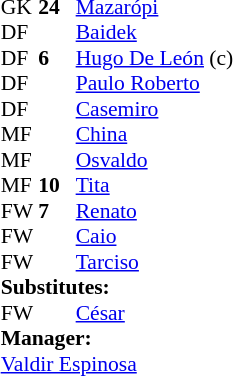<table cellspacing="0" cellpadding="0" style="font-size:90%; margin:0.2em auto;">
<tr>
<th width="25"></th>
<th width="25"></th>
</tr>
<tr>
<td>GK</td>
<td><strong>24</strong></td>
<td> <a href='#'>Mazarópi</a></td>
</tr>
<tr>
<td>DF</td>
<td><strong> </strong></td>
<td> <a href='#'>Baidek</a></td>
</tr>
<tr>
<td>DF</td>
<td><strong>6</strong></td>
<td> <a href='#'>Hugo De León</a> (c)</td>
</tr>
<tr>
<td>DF</td>
<td><strong>  </strong></td>
<td> <a href='#'>Paulo Roberto</a></td>
</tr>
<tr>
<td>DF</td>
<td><strong> </strong></td>
<td> <a href='#'>Casemiro</a></td>
</tr>
<tr>
<td>MF</td>
<td><strong> </strong></td>
<td> <a href='#'>China</a></td>
</tr>
<tr>
<td>MF</td>
<td><strong> </strong></td>
<td> <a href='#'>Osvaldo</a></td>
</tr>
<tr>
<td>MF</td>
<td><strong>10</strong></td>
<td> <a href='#'>Tita</a></td>
</tr>
<tr>
<td>FW</td>
<td><strong>7</strong></td>
<td> <a href='#'>Renato</a></td>
</tr>
<tr>
<td>FW</td>
<td></td>
<td> <a href='#'>Caio</a></td>
<td></td>
<td></td>
</tr>
<tr>
<td>FW</td>
<td></td>
<td> <a href='#'>Tarciso</a></td>
</tr>
<tr>
<td colspan=3><strong>Substitutes:</strong></td>
</tr>
<tr>
<td>FW</td>
<td><strong> </strong></td>
<td> <a href='#'>César</a></td>
<td></td>
<td></td>
</tr>
<tr>
<td colspan=3><strong>Manager:</strong></td>
</tr>
<tr>
<td colspan=4> <a href='#'>Valdir Espinosa</a></td>
</tr>
</table>
